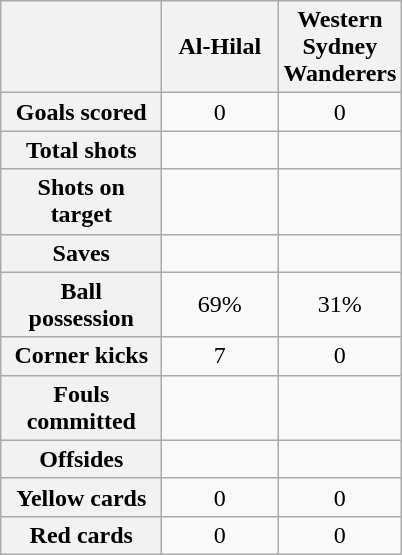<table class="wikitable plainrowheaders" style="text-align: center">
<tr>
<th scope="col" style="width:100px;"></th>
<th scope="col" style="width:70px;">Al-Hilal</th>
<th scope="col" style="width:70px;">Western Sydney Wanderers</th>
</tr>
<tr>
<th scope=row>Goals scored</th>
<td>0</td>
<td>0</td>
</tr>
<tr>
<th scope=row>Total shots</th>
<td></td>
<td></td>
</tr>
<tr>
<th scope=row>Shots on target</th>
<td></td>
<td></td>
</tr>
<tr>
<th scope=row>Saves</th>
<td></td>
<td></td>
</tr>
<tr>
<th scope=row>Ball possession</th>
<td>69%</td>
<td>31%</td>
</tr>
<tr>
<th scope=row>Corner kicks</th>
<td>7</td>
<td>0</td>
</tr>
<tr>
<th scope=row>Fouls committed</th>
<td></td>
<td></td>
</tr>
<tr>
<th scope=row>Offsides</th>
<td></td>
<td></td>
</tr>
<tr>
<th scope=row>Yellow cards</th>
<td>0</td>
<td>0</td>
</tr>
<tr>
<th scope=row>Red cards</th>
<td>0</td>
<td>0</td>
</tr>
</table>
